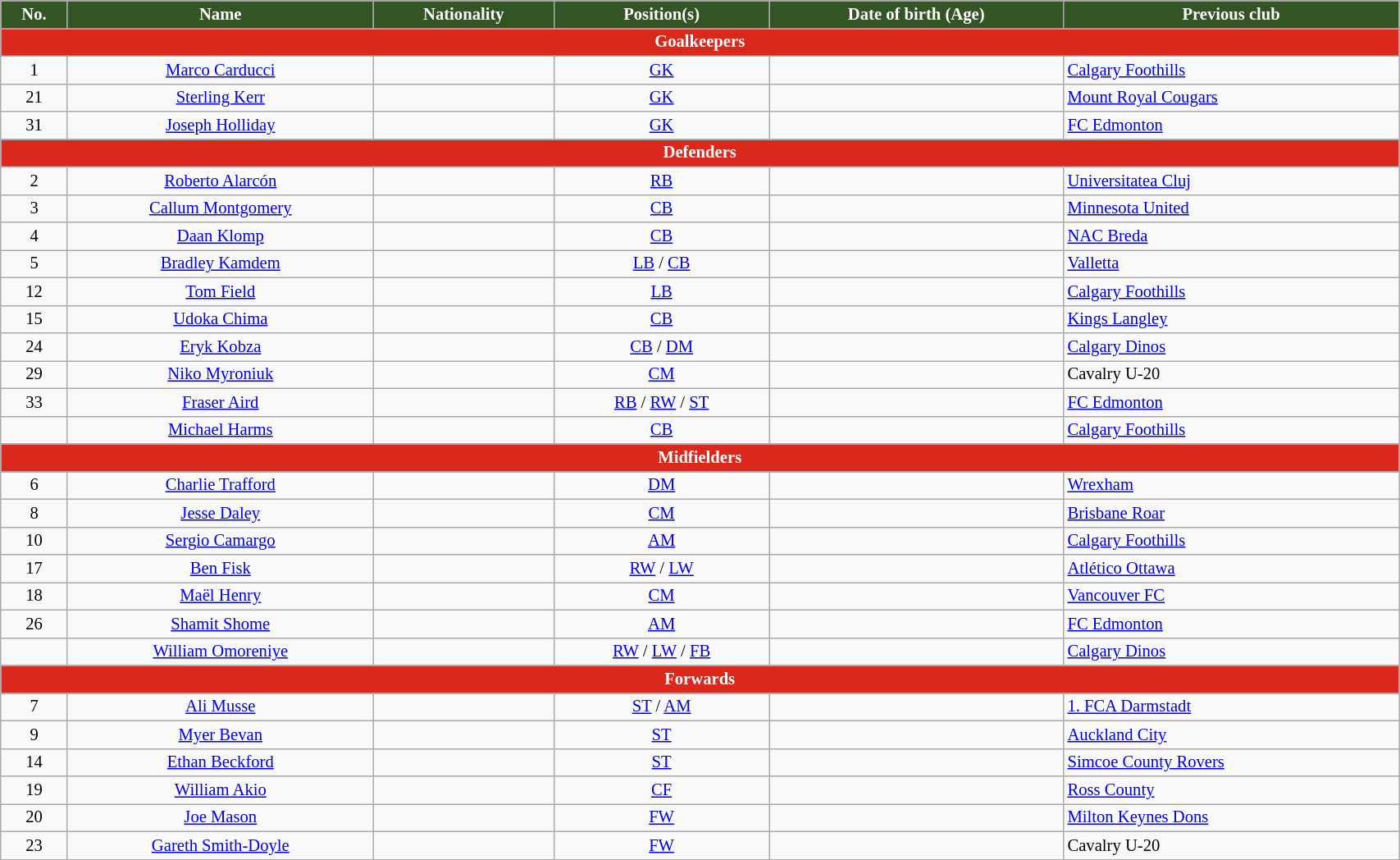<table class="wikitable" style="text-align:center; font-size:86%; width:90%;">
<tr>
<th style="background:#335525; color:white; text-align:center;">No.</th>
<th style="background:#335525; color:white; text-align:center;">Name</th>
<th style="background:#335525; color:white; text-align:center;">Nationality</th>
<th style="background:#335525; color:white; text-align:center;">Position(s)</th>
<th style="background:#335525; color:white; text-align:center;">Date of birth (Age)</th>
<th style="background:#335525; color:white; text-align:center;">Previous club</th>
</tr>
<tr>
<th colspan="7" style="background:#da291c; color:white; text-align:center;">Goalkeepers</th>
</tr>
<tr>
<td>1</td>
<td><a href='#'>Marco Carducci</a></td>
<td></td>
<td><a href='#'>GK</a></td>
<td></td>
<td align="left"> <a href='#'>Calgary Foothills</a></td>
</tr>
<tr>
<td>21</td>
<td><a href='#'>Sterling Kerr</a></td>
<td></td>
<td><a href='#'>GK</a></td>
<td></td>
<td align="left"> <a href='#'>Mount Royal Cougars</a></td>
</tr>
<tr>
<td>31</td>
<td><a href='#'>Joseph Holliday</a></td>
<td></td>
<td><a href='#'>GK</a></td>
<td></td>
<td align="left"> <a href='#'>FC Edmonton</a></td>
</tr>
<tr>
<th colspan="7" style="background:#da291c; color:white; text-align:center;">Defenders</th>
</tr>
<tr>
<td>2</td>
<td><a href='#'>Roberto Alarcón</a> </td>
<td></td>
<td><a href='#'>RB</a></td>
<td></td>
<td align="left"> <a href='#'>Universitatea Cluj</a></td>
</tr>
<tr>
<td>3</td>
<td><a href='#'>Callum Montgomery</a></td>
<td></td>
<td><a href='#'>CB</a></td>
<td></td>
<td align="left"> <a href='#'>Minnesota United</a></td>
</tr>
<tr>
<td>4</td>
<td><a href='#'>Daan Klomp</a></td>
<td></td>
<td><a href='#'>CB</a></td>
<td></td>
<td align="left"> <a href='#'>NAC Breda</a></td>
</tr>
<tr>
<td>5</td>
<td><a href='#'>Bradley Kamdem</a></td>
<td></td>
<td><a href='#'>LB</a> / <a href='#'>CB</a></td>
<td></td>
<td align="left"> <a href='#'>Valletta</a></td>
</tr>
<tr>
<td>12</td>
<td><a href='#'>Tom Field</a></td>
<td></td>
<td><a href='#'>LB</a></td>
<td></td>
<td align="left"> <a href='#'>Calgary Foothills</a></td>
</tr>
<tr>
<td>15</td>
<td><a href='#'>Udoka Chima</a></td>
<td></td>
<td><a href='#'>CB</a></td>
<td></td>
<td align="left"> <a href='#'>Kings Langley</a></td>
</tr>
<tr>
<td>24</td>
<td><a href='#'>Eryk Kobza</a></td>
<td></td>
<td><a href='#'>CB</a> / <a href='#'>DM</a></td>
<td></td>
<td align="left"> <a href='#'>Calgary Dinos</a></td>
</tr>
<tr>
<td>29</td>
<td><a href='#'>Niko Myroniuk</a></td>
<td></td>
<td><a href='#'>CM</a></td>
<td></td>
<td align="left"> Cavalry U-20</td>
</tr>
<tr>
<td>33</td>
<td><a href='#'>Fraser Aird</a></td>
<td></td>
<td><a href='#'>RB</a> / <a href='#'>RW</a> / <a href='#'>ST</a></td>
<td></td>
<td align="left"> <a href='#'>FC Edmonton</a></td>
</tr>
<tr>
<td></td>
<td><a href='#'>Michael Harms</a></td>
<td></td>
<td><a href='#'>CB</a></td>
<td></td>
<td align="left"> <a href='#'>Calgary Foothills</a></td>
</tr>
<tr>
<th colspan="7" style="background:#da291c; color:white; text-align:center;">Midfielders</th>
</tr>
<tr>
<td>6</td>
<td><a href='#'>Charlie Trafford</a></td>
<td></td>
<td><a href='#'>DM</a></td>
<td></td>
<td align="left"> <a href='#'>Wrexham</a></td>
</tr>
<tr>
<td>8</td>
<td><a href='#'>Jesse Daley</a></td>
<td></td>
<td><a href='#'>CM</a></td>
<td></td>
<td align="left"> <a href='#'>Brisbane Roar</a></td>
</tr>
<tr>
<td>10</td>
<td><a href='#'>Sergio Camargo</a></td>
<td></td>
<td><a href='#'>AM</a></td>
<td></td>
<td align="left"> <a href='#'>Calgary Foothills</a></td>
</tr>
<tr>
<td>17</td>
<td><a href='#'>Ben Fisk</a></td>
<td></td>
<td><a href='#'>RW</a> / <a href='#'>LW</a></td>
<td></td>
<td align="left"> <a href='#'>Atlético Ottawa</a></td>
</tr>
<tr>
<td>18</td>
<td><a href='#'>Maël Henry</a></td>
<td></td>
<td><a href='#'>CM</a></td>
<td></td>
<td align="left"> <a href='#'>Vancouver FC</a></td>
</tr>
<tr>
<td>26</td>
<td><a href='#'>Shamit Shome</a></td>
<td></td>
<td><a href='#'>AM</a></td>
<td></td>
<td align="left"> <a href='#'>FC Edmonton</a></td>
</tr>
<tr>
<td></td>
<td><a href='#'>William Omoreniye</a></td>
<td></td>
<td><a href='#'>RW</a> / <a href='#'>LW</a> / <a href='#'>FB</a></td>
<td></td>
<td align="left"> <a href='#'>Calgary Dinos</a></td>
</tr>
<tr>
<th colspan="7" style="background:#da291c; color:white; text-align:center;">Forwards</th>
</tr>
<tr>
<td>7</td>
<td><a href='#'>Ali Musse</a></td>
<td></td>
<td><a href='#'>ST</a> / <a href='#'>AM</a></td>
<td></td>
<td align="left"> <a href='#'>1. FCA Darmstadt</a></td>
</tr>
<tr>
<td>9</td>
<td><a href='#'>Myer Bevan</a></td>
<td></td>
<td><a href='#'>ST</a></td>
<td></td>
<td align="left"> <a href='#'>Auckland City</a></td>
</tr>
<tr>
<td>14</td>
<td><a href='#'>Ethan Beckford</a></td>
<td></td>
<td><a href='#'>ST</a></td>
<td></td>
<td align="left"> <a href='#'>Simcoe County Rovers</a></td>
</tr>
<tr>
<td>19</td>
<td><a href='#'>William Akio</a></td>
<td></td>
<td><a href='#'>CF</a></td>
<td></td>
<td align="left"> <a href='#'>Ross County</a></td>
</tr>
<tr>
<td>20</td>
<td><a href='#'>Joe Mason</a></td>
<td></td>
<td><a href='#'>FW</a></td>
<td></td>
<td align="left"> <a href='#'>Milton Keynes Dons</a></td>
</tr>
<tr>
<td>23</td>
<td><a href='#'>Gareth Smith-Doyle</a></td>
<td></td>
<td><a href='#'>FW</a></td>
<td></td>
<td align="left"> Cavalry U-20</td>
</tr>
</table>
